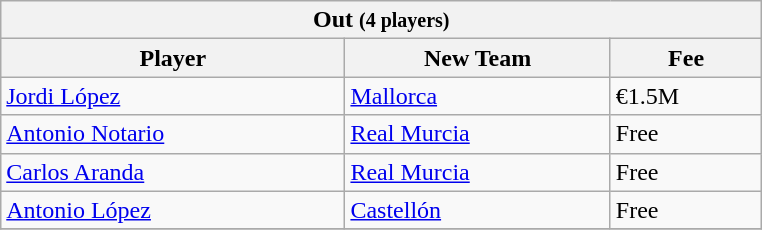<table class="wikitable collapsible collapsed">
<tr>
<th colspan="3" width="500"> <strong>Out</strong> <small>(4 players)</small></th>
</tr>
<tr>
<th>Player</th>
<th>New Team</th>
<th>Fee</th>
</tr>
<tr>
<td> <a href='#'>Jordi López</a></td>
<td> <a href='#'>Mallorca</a></td>
<td>€1.5M</td>
</tr>
<tr>
<td> <a href='#'>Antonio Notario</a></td>
<td> <a href='#'>Real Murcia</a></td>
<td>Free</td>
</tr>
<tr>
<td> <a href='#'>Carlos Aranda</a></td>
<td> <a href='#'>Real Murcia</a></td>
<td>Free</td>
</tr>
<tr>
<td> <a href='#'>Antonio López</a></td>
<td> <a href='#'>Castellón</a></td>
<td>Free</td>
</tr>
<tr>
</tr>
</table>
